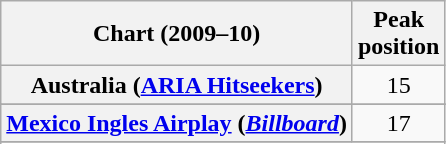<table class="wikitable sortable plainrowheaders">
<tr>
<th>Chart (2009–10)</th>
<th>Peak<br>position</th>
</tr>
<tr>
<th scope="row">Australia (<a href='#'>ARIA Hitseekers</a>)</th>
<td align=center>15</td>
</tr>
<tr>
</tr>
<tr>
</tr>
<tr>
<th scope="row"><a href='#'>Mexico Ingles Airplay</a> (<em><a href='#'>Billboard</a></em>)</th>
<td align=center>17</td>
</tr>
<tr>
</tr>
<tr>
</tr>
</table>
